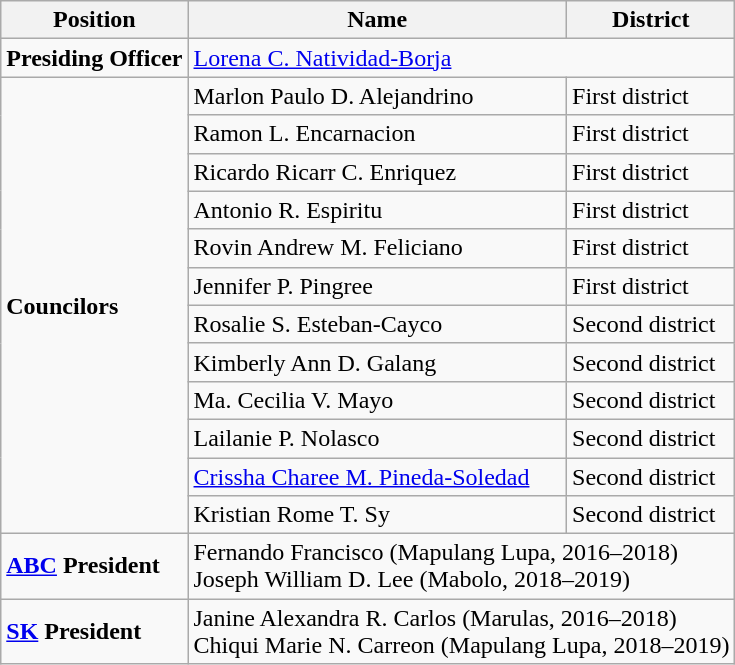<table class=wikitable>
<tr>
<th>Position</th>
<th>Name</th>
<th>District</th>
</tr>
<tr>
<td><strong>Presiding Officer</strong></td>
<td colspan="2"><a href='#'>Lorena C. Natividad-Borja</a></td>
</tr>
<tr>
<td rowspan=12><strong>Councilors</strong></td>
<td>Marlon Paulo D. Alejandrino</td>
<td>First district</td>
</tr>
<tr>
<td>Ramon L. Encarnacion</td>
<td>First district</td>
</tr>
<tr>
<td>Ricardo Ricarr C. Enriquez</td>
<td>First district</td>
</tr>
<tr>
<td>Antonio R. Espiritu</td>
<td>First district</td>
</tr>
<tr>
<td>Rovin Andrew M. Feliciano</td>
<td>First district</td>
</tr>
<tr>
<td>Jennifer P. Pingree</td>
<td>First district</td>
</tr>
<tr>
<td>Rosalie S. Esteban-Cayco</td>
<td>Second district</td>
</tr>
<tr>
<td>Kimberly Ann D. Galang</td>
<td>Second district</td>
</tr>
<tr>
<td>Ma. Cecilia V. Mayo</td>
<td>Second district</td>
</tr>
<tr>
<td>Lailanie P. Nolasco</td>
<td>Second district</td>
</tr>
<tr>
<td><a href='#'>Crissha Charee M. Pineda-Soledad</a></td>
<td>Second district</td>
</tr>
<tr>
<td>Kristian Rome T. Sy</td>
<td>Second district</td>
</tr>
<tr>
<td><strong><a href='#'>ABC</a> President</strong></td>
<td colspan="2">Fernando Francisco (Mapulang Lupa, 2016–2018) <br>Joseph William D. Lee (Mabolo, 2018–2019)</td>
</tr>
<tr>
<td><strong><a href='#'>SK</a> President</strong></td>
<td colspan="2">Janine Alexandra R. Carlos (Marulas, 2016–2018)<br> Chiqui Marie N. Carreon (Mapulang Lupa, 2018–2019)</td>
</tr>
</table>
